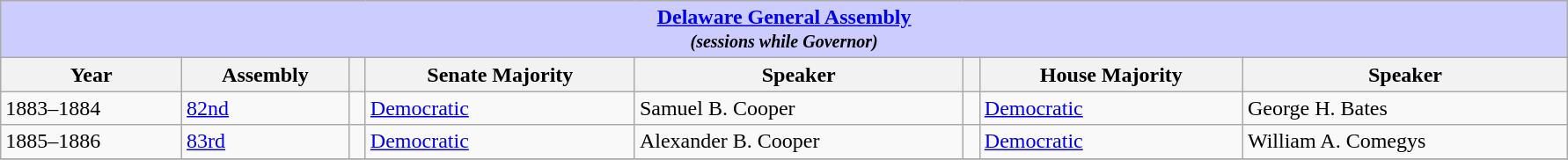<table class=wikitable style="width: 94%" style="text-align: center;" align="center">
<tr bgcolor=#cccccc>
<th colspan=12 style="background: #ccccff;"><strong><a href='#'>Delaware General Assembly</a></strong> <br> <small> <em>(sessions while Governor)</em></small></th>
</tr>
<tr>
<th><strong>Year</strong></th>
<th><strong>Assembly</strong></th>
<th></th>
<th><strong>Senate Majority</strong></th>
<th><strong>Speaker</strong></th>
<th></th>
<th><strong>House Majority</strong></th>
<th><strong>Speaker</strong></th>
</tr>
<tr>
<td>1883–1884</td>
<td><a href='#'>82nd</a></td>
<td></td>
<td><a href='#'>Democratic</a></td>
<td>Samuel B. Cooper</td>
<td></td>
<td><a href='#'>Democratic</a></td>
<td>George H. Bates</td>
</tr>
<tr>
<td>1885–1886</td>
<td><a href='#'>83rd</a></td>
<td></td>
<td><a href='#'>Democratic</a></td>
<td>Alexander B. Cooper</td>
<td></td>
<td><a href='#'>Democratic</a></td>
<td>William A. Comegys</td>
</tr>
<tr>
</tr>
</table>
